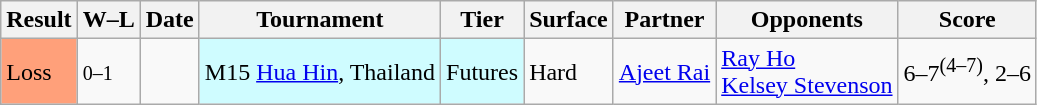<table class="sortable wikitable">
<tr>
<th>Result</th>
<th class="unsortable">W–L</th>
<th>Date</th>
<th>Tournament</th>
<th>Tier</th>
<th>Surface</th>
<th>Partner</th>
<th>Opponents</th>
<th class="unsortable">Score</th>
</tr>
<tr>
<td bgcolor=FFA07A>Loss</td>
<td><small>0–1</small></td>
<td></td>
<td style="background:#cffcff;">M15 <a href='#'>Hua Hin</a>, Thailand</td>
<td style="background:#cffcff;">Futures</td>
<td>Hard</td>
<td> <a href='#'>Ajeet Rai</a></td>
<td> <a href='#'>Ray Ho</a><br> <a href='#'>Kelsey Stevenson</a></td>
<td>6–7<sup>(4–7)</sup>, 2–6</td>
</tr>
</table>
